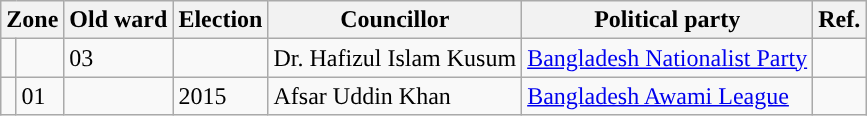<table class="wikitable">
<tr>
<th colspan="2">Zone</th>
<th>Old ward</th>
<th>Election</th>
<th>Councillor</th>
<th>Political party</th>
<th>Ref.</th>
</tr>
<tr>
<td style="background-color: "></td>
<td></td>
<td>03</td>
<td></td>
<td>Dr. Hafizul Islam Kusum</td>
<td><a href='#'>Bangladesh Nationalist Party</a></td>
<td></td>
</tr>
<tr>
<td style="background-color: "></td>
<td>01</td>
<td></td>
<td>2015</td>
<td>Afsar Uddin Khan</td>
<td><a href='#'>Bangladesh Awami League</a></td>
<td></td>
</tr>
</table>
